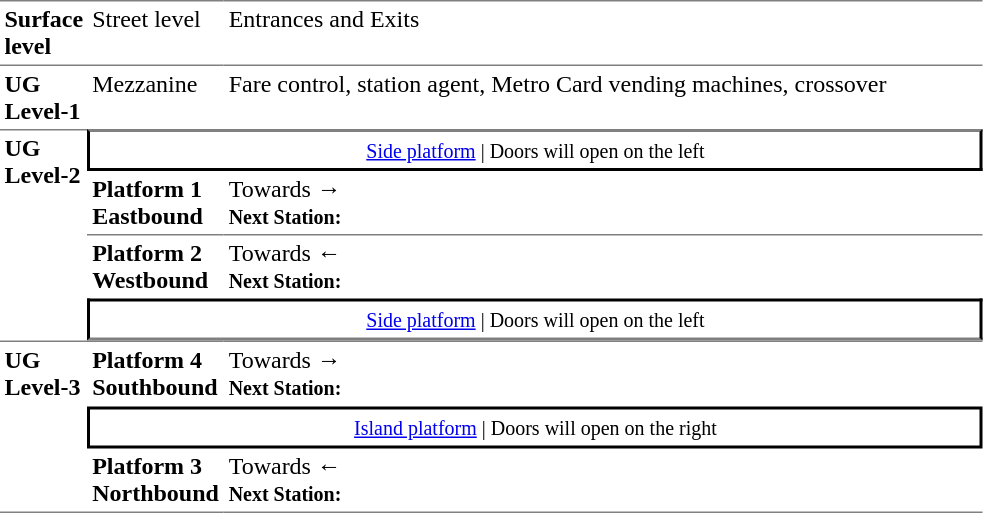<table border=0 cellspacing=0 cellpadding=3>
<tr>
<td style="border-bottom:solid 1px gray;border-top:solid 1px gray;" width=30 valign=top><strong>Surface level</strong></td>
<td style="border-top:solid 1px gray;border-bottom:solid 1px gray;" width=85 valign=top>Street level</td>
<td style="border-top:solid 1px gray;border-bottom:solid 1px gray;" width=500 valign=top>Entrances and Exits</td>
</tr>
<tr>
<td valign=top><strong>UG Level-1</strong></td>
<td valign=top>Mezzanine</td>
<td valign=top>Fare control, station agent, Metro Card vending machines, crossover</td>
</tr>
<tr>
<td rowspan="4" style="border-top:solid 1px gray;border-bottom:solid 0px gray;" width="30" valign="top"><strong>UG Level-2</strong></td>
<td style="border-top:solid 2px gray;border-right:solid 2px black;border-left:solid 2px black;border-bottom:solid 2px black;text-align:center;" colspan=2><small><a href='#'>Side platform</a> | Doors will open on the left </small></td>
</tr>
<tr>
<td style="border-bottom:solid 1px gray;" width=85><span><strong>Platform 1</strong><br><strong>Eastbound</strong></span></td>
<td style="border-bottom:solid 1px gray;text-align:left;" width=500>Towards → <br><small><strong>Next Station:</strong> </small></td>
</tr>
<tr>
<td><span><strong>Platform 2</strong><br><strong>Westbound</strong></span></td>
<td style="text-align:left;" width=500>Towards ← <br><strong><small>Next Station:</small></strong> <small></small></td>
</tr>
<tr>
<td style="border-top:solid 2px black;border-right:solid 2px black;border-left:solid 2px black;border-bottom:solid 2px gray;" colspan=2  align=Center><small><a href='#'>Side platform</a> | Doors will open on the left </small></td>
</tr>
<tr>
<td style="border-top:solid 1px gray;border-bottom:solid 1px gray;" width=30 rowspan=3 valign=top><strong>UG Level-3</strong></td>
<td style="border-bottom:solid 1px white;border-top:solid 1px gray;" width=85><span><strong>Platform 4</strong><br><strong>Southbound</strong></span></td>
<td style="border-bottom:solid 1px white;border-top:solid 1px gray;" width=500>Towards → <br><strong><small>Next Station:</small></strong> <small></small></td>
</tr>
<tr>
<td style="border-top:solid 2px black;border-right:solid 2px black;border-left:solid 2px black;border-bottom:solid 2px black;text-align:center;" colspan=2><small><a href='#'>Island platform</a> | Doors will open on the right </small></td>
</tr>
<tr>
<td style="border-bottom:solid 1px gray;"border-top:solid 1px gray;" width=85><span><strong>Platform 3</strong><br><strong>Northbound</strong></span></td>
<td style="border-bottom:solid 1px gray;"border-top:solid 1px gray;" width=500>Towards ← <br><strong><small>Next Station:</small></strong> <small></small></td>
</tr>
</table>
